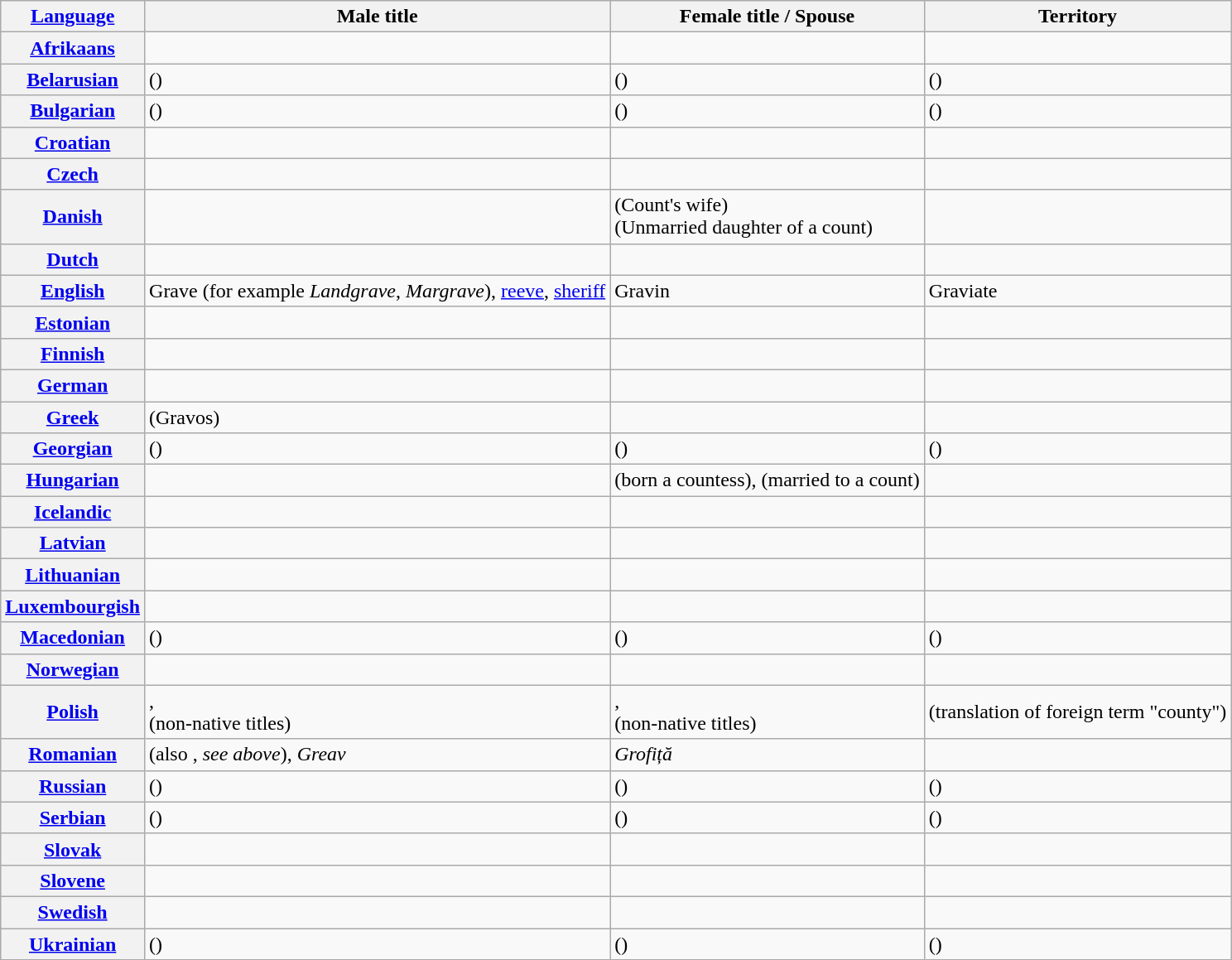<table class="wikitable">
<tr>
<th scope="col"><a href='#'>Language</a></th>
<th scope="col">Male title</th>
<th scope="col">Female title / Spouse</th>
<th scope="col">Territory</th>
</tr>
<tr>
<th scope="row"><a href='#'>Afrikaans</a></th>
<td></td>
<td></td>
<td></td>
</tr>
<tr>
<th scope="row"><a href='#'>Belarusian</a></th>
<td> ()</td>
<td> ()</td>
<td> ()</td>
</tr>
<tr>
<th scope="row"><a href='#'>Bulgarian</a></th>
<td> ()</td>
<td> ()</td>
<td> ()</td>
</tr>
<tr>
<th scope="row"><a href='#'>Croatian</a></th>
<td></td>
<td></td>
<td></td>
</tr>
<tr>
<th scope="row"><a href='#'>Czech</a></th>
<td></td>
<td></td>
<td></td>
</tr>
<tr>
<th scope="row"><a href='#'>Danish</a></th>
<td></td>
<td> (Count's wife)<br> (Unmarried daughter of a count)</td>
<td></td>
</tr>
<tr>
<th scope="row"><a href='#'>Dutch</a></th>
<td></td>
<td></td>
<td></td>
</tr>
<tr>
<th scope="row"><a href='#'>English</a></th>
<td>Grave (for example <em>Landgrave</em>, <em>Margrave</em>), <a href='#'>reeve</a>, <a href='#'>sheriff</a></td>
<td>Gravin</td>
<td>Graviate</td>
</tr>
<tr>
<th scope="row"><a href='#'>Estonian</a></th>
<td></td>
<td></td>
<td></td>
</tr>
<tr>
<th scope="row"><a href='#'>Finnish</a></th>
<td></td>
<td></td>
<td></td>
</tr>
<tr>
<th scope="row"><a href='#'>German</a></th>
<td></td>
<td></td>
<td></td>
</tr>
<tr>
<th scope="row"><a href='#'>Greek</a></th>
<td> (Gravos)</td>
<td></td>
<td></td>
</tr>
<tr>
<th scope="row"><a href='#'>Georgian</a></th>
<td> ()</td>
<td> ()</td>
<td> ()</td>
</tr>
<tr>
<th scope="row"><a href='#'>Hungarian</a></th>
<td></td>
<td> (born a countess),  (married to a count)</td>
<td></td>
</tr>
<tr>
<th scope="row"><a href='#'>Icelandic</a></th>
<td></td>
<td></td>
<td></td>
</tr>
<tr>
<th scope="row"><a href='#'>Latvian</a></th>
<td></td>
<td></td>
<td></td>
</tr>
<tr>
<th scope="row"><a href='#'>Lithuanian</a></th>
<td></td>
<td></td>
<td></td>
</tr>
<tr>
<th scope="row"><a href='#'>Luxembourgish</a></th>
<td></td>
<td></td>
<td></td>
</tr>
<tr>
<th scope="row"><a href='#'>Macedonian</a></th>
<td> ()</td>
<td> ()</td>
<td> ()</td>
</tr>
<tr>
<th scope="row"><a href='#'>Norwegian</a></th>
<td></td>
<td></td>
<td></td>
</tr>
<tr>
<th scope="row"><a href='#'>Polish</a></th>
<td>, <br>(non-native titles)</td>
<td>, <br>(non-native titles)</td>
<td> (translation of foreign term "county")</td>
</tr>
<tr>
<th scope="row"><a href='#'>Romanian</a></th>
<td> (also , <em>see above</em>), <em>Greav</em></td>
<td><em>Grofiță</em></td>
<td></td>
</tr>
<tr>
<th scope="row"><a href='#'>Russian</a></th>
<td> ()</td>
<td> ()</td>
<td> ()</td>
</tr>
<tr>
<th scope="row"><a href='#'>Serbian</a></th>
<td> ()</td>
<td> ()</td>
<td> ()</td>
</tr>
<tr>
<th scope="row"><a href='#'>Slovak</a></th>
<td></td>
<td></td>
<td></td>
</tr>
<tr>
<th scope="row"><a href='#'>Slovene</a></th>
<td></td>
<td></td>
<td></td>
</tr>
<tr>
<th scope="row"><a href='#'>Swedish</a></th>
<td></td>
<td></td>
<td></td>
</tr>
<tr>
<th scope="row"><a href='#'>Ukrainian</a></th>
<td> ()</td>
<td> ()</td>
<td> ()</td>
</tr>
</table>
